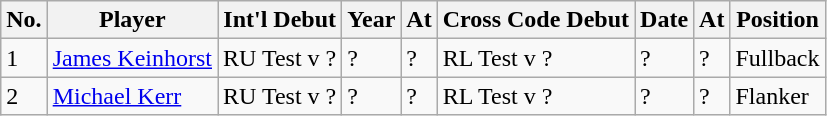<table class="wikitable" align="center">
<tr>
<th>No.</th>
<th>Player</th>
<th>Int'l Debut</th>
<th>Year</th>
<th>At</th>
<th>Cross Code Debut</th>
<th>Date</th>
<th>At</th>
<th>Position</th>
</tr>
<tr>
<td>1</td>
<td><a href='#'>James Keinhorst</a></td>
<td>RU Test v ?</td>
<td>?</td>
<td>?</td>
<td>RL Test v ?</td>
<td>?</td>
<td>?</td>
<td>Fullback</td>
</tr>
<tr>
<td>2</td>
<td><a href='#'>Michael Kerr</a></td>
<td>RU Test v ?</td>
<td>?</td>
<td>?</td>
<td>RL Test v ?</td>
<td>?</td>
<td>?</td>
<td>Flanker</td>
</tr>
</table>
